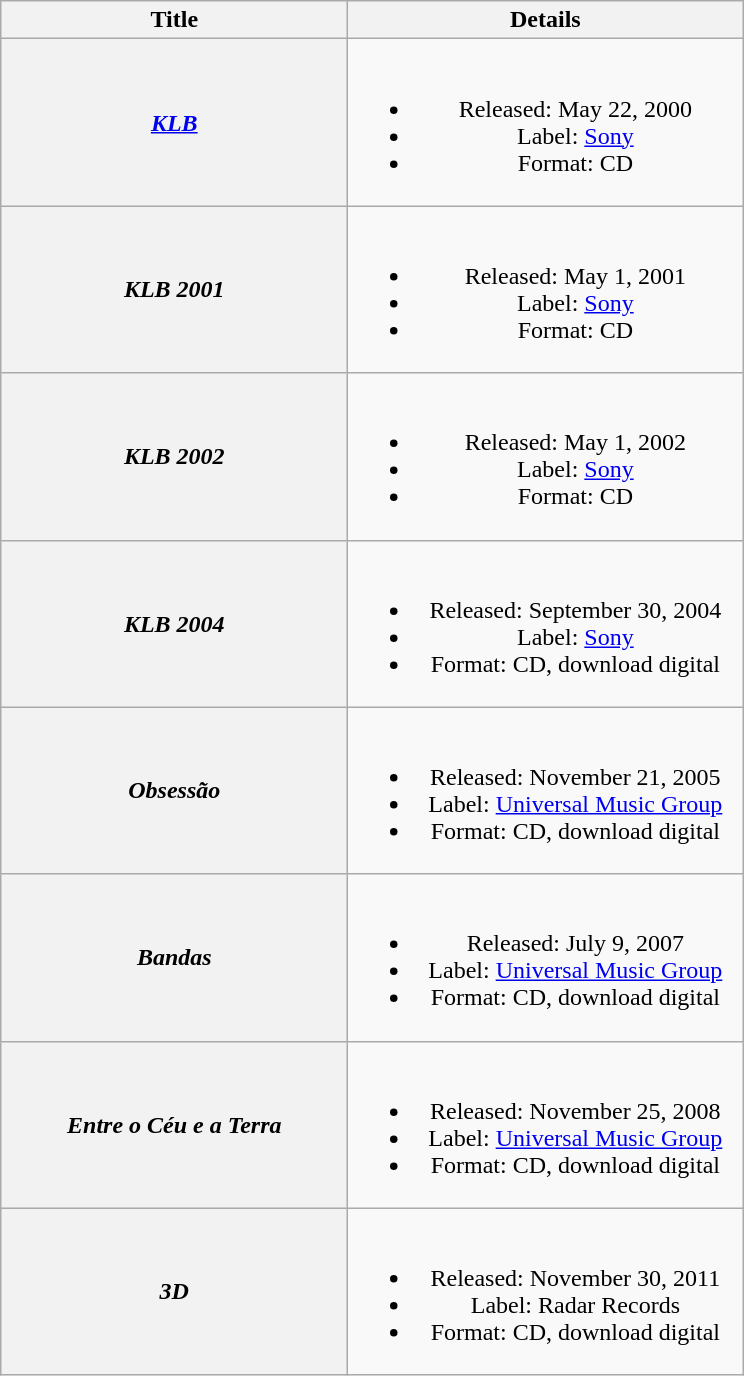<table class="wikitable plainrowheaders" style="text-align:center;">
<tr>
<th scope="col" style="width:14em;">Title</th>
<th scope="col" style="width:16em;">Details</th>
</tr>
<tr>
<th scope="row"><a href='#'><em>KLB</em></a></th>
<td><br><ul><li>Released: May 22, 2000</li><li>Label: <a href='#'>Sony</a></li><li>Format: CD</li></ul></td>
</tr>
<tr>
<th scope="row"><em>KLB 2001</em></th>
<td><br><ul><li>Released: May 1, 2001</li><li>Label: <a href='#'>Sony</a></li><li>Format: CD</li></ul></td>
</tr>
<tr>
<th scope="row"><em>KLB 2002</em></th>
<td><br><ul><li>Released: May 1, 2002</li><li>Label: <a href='#'>Sony</a></li><li>Format: CD</li></ul></td>
</tr>
<tr>
<th scope="row"><em>KLB 2004</em></th>
<td><br><ul><li>Released: September 30, 2004</li><li>Label: <a href='#'>Sony</a></li><li>Format: CD, download digital</li></ul></td>
</tr>
<tr>
<th scope="row"><em>Obsessão</em></th>
<td><br><ul><li>Released: November 21, 2005</li><li>Label: <a href='#'>Universal Music Group</a></li><li>Format: CD, download digital</li></ul></td>
</tr>
<tr>
<th scope="row"><em>Bandas</em></th>
<td><br><ul><li>Released: July 9, 2007</li><li>Label: <a href='#'>Universal Music Group</a></li><li>Format: CD, download digital</li></ul></td>
</tr>
<tr>
<th scope="row"><em>Entre o Céu e a Terra</em></th>
<td><br><ul><li>Released: November 25, 2008</li><li>Label: <a href='#'>Universal Music Group</a></li><li>Format: CD, download digital</li></ul></td>
</tr>
<tr>
<th scope="row"><em>3D</em></th>
<td><br><ul><li>Released: November 30, 2011</li><li>Label: Radar Records</li><li>Format: CD, download digital</li></ul></td>
</tr>
</table>
